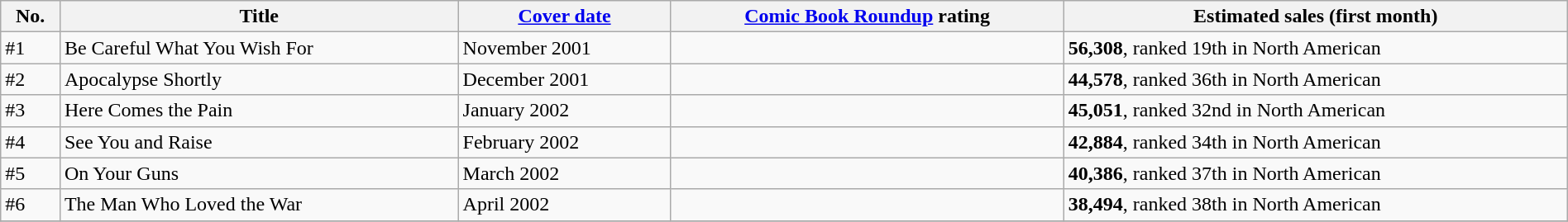<table class="wikitable" width=100%>
<tr>
<th>No.</th>
<th>Title</th>
<th><a href='#'>Cover date</a></th>
<th><a href='#'>Comic Book Roundup</a> rating</th>
<th>Estimated sales (first month)</th>
</tr>
<tr>
<td>#1</td>
<td>Be Careful What You Wish For</td>
<td>November 2001</td>
<td></td>
<td><strong>56,308</strong>, ranked 19th in North American</td>
</tr>
<tr>
<td>#2</td>
<td>Apocalypse Shortly</td>
<td>December 2001</td>
<td></td>
<td><strong>44,578</strong>, ranked 36th in North American</td>
</tr>
<tr>
<td>#3</td>
<td>Here Comes the Pain</td>
<td>January 2002</td>
<td></td>
<td><strong>45,051</strong>, ranked 32nd in North American</td>
</tr>
<tr>
<td>#4</td>
<td>See You and Raise</td>
<td>February 2002</td>
<td></td>
<td><strong>42,884</strong>, ranked 34th in North American</td>
</tr>
<tr>
<td>#5</td>
<td>On Your Guns</td>
<td>March 2002</td>
<td></td>
<td><strong>40,386</strong>, ranked 37th in North American</td>
</tr>
<tr>
<td>#6</td>
<td>The Man Who Loved the War</td>
<td>April 2002</td>
<td></td>
<td><strong>38,494</strong>, ranked 38th in North American</td>
</tr>
<tr>
</tr>
</table>
